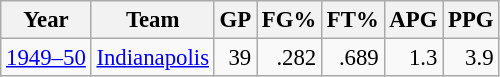<table class="wikitable sortable" style="font-size:95%; text-align:right;">
<tr>
<th>Year</th>
<th>Team</th>
<th>GP</th>
<th>FG%</th>
<th>FT%</th>
<th>APG</th>
<th>PPG</th>
</tr>
<tr>
<td style="text-align:left;"><a href='#'>1949–50</a></td>
<td style="text-align:left;"><a href='#'>Indianapolis</a></td>
<td>39</td>
<td>.282</td>
<td>.689</td>
<td>1.3</td>
<td>3.9</td>
</tr>
</table>
